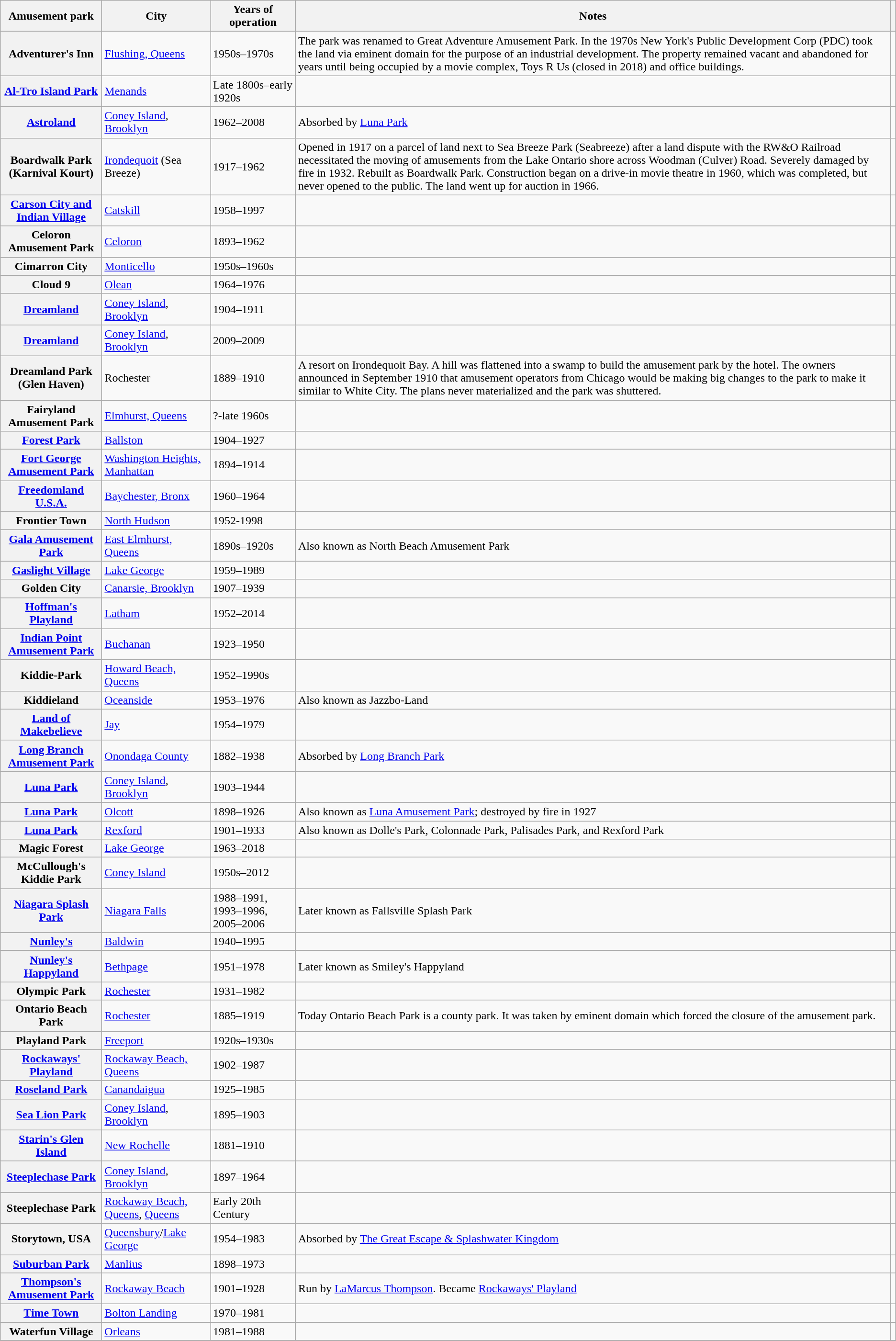<table class="wikitable plainrowheaders sortable">
<tr>
<th scope="col">Amusement park</th>
<th scope="col">City</th>
<th scope="col">Years of operation</th>
<th scope="col" class="unsortable">Notes</th>
<th scope="col" class="unsortable"></th>
</tr>
<tr>
<th scope="row">Adventurer's Inn</th>
<td><a href='#'>Flushing, Queens</a></td>
<td>1950s–1970s</td>
<td>The park was renamed to Great Adventure Amusement Park. In the 1970s New York's Public Development Corp (PDC) took the land via eminent domain for the purpose of an industrial development. The property remained vacant and abandoned for years until being occupied by a movie complex, Toys R Us (closed in 2018) and office buildings.</td>
<td style="text-align:center;"></td>
</tr>
<tr>
<th scope="row"><a href='#'>Al-Tro Island Park</a></th>
<td><a href='#'>Menands</a></td>
<td>Late 1800s–early 1920s</td>
<td></td>
<td style="text-align:center;"></td>
</tr>
<tr>
<th scope="row"><a href='#'>Astroland</a></th>
<td><a href='#'>Coney Island</a>, <a href='#'>Brooklyn</a></td>
<td>1962–2008</td>
<td>Absorbed by <a href='#'>Luna Park</a></td>
<td style="text-align:center;"></td>
</tr>
<tr>
<th scope="row">Boardwalk Park (Karnival Kourt)</th>
<td><a href='#'>Irondequoit</a> (Sea Breeze)</td>
<td>1917–1962</td>
<td>Opened in 1917 on a parcel of land next to Sea Breeze Park (Seabreeze) after a land dispute with the RW&O Railroad necessitated the moving of amusements from the Lake Ontario shore across Woodman (Culver) Road.  Severely damaged by fire in 1932.  Rebuilt as Boardwalk Park.  Construction began on a drive-in movie theatre in 1960, which was completed, but never opened to the public.  The land went up for auction in 1966.</td>
<td></td>
</tr>
<tr>
<th scope="row"><a href='#'>Carson City and Indian Village</a></th>
<td><a href='#'>Catskill</a></td>
<td>1958–1997</td>
<td></td>
<td style="text-align:center;"></td>
</tr>
<tr>
<th scope="row">Celoron Amusement Park</th>
<td><a href='#'>Celoron</a></td>
<td>1893–1962</td>
<td></td>
<td style="text-align:center;"></td>
</tr>
<tr>
<th scope="row">Cimarron City</th>
<td><a href='#'>Monticello</a></td>
<td>1950s–1960s</td>
<td></td>
<td style="text-align:center;"></td>
</tr>
<tr>
<th scope="row">Cloud 9</th>
<td><a href='#'>Olean</a></td>
<td>1964–1976</td>
<td></td>
<td style="text-align:center;"></td>
</tr>
<tr>
<th scope="row"><a href='#'>Dreamland</a></th>
<td><a href='#'>Coney Island</a>, <a href='#'>Brooklyn</a></td>
<td>1904–1911</td>
<td></td>
<td style="text-align:center;"></td>
</tr>
<tr>
<th scope="row"><a href='#'>Dreamland</a></th>
<td><a href='#'>Coney Island</a>, <a href='#'>Brooklyn</a></td>
<td>2009–2009</td>
<td></td>
<td style="text-align:center;"></td>
</tr>
<tr>
<th scope="row">Dreamland Park (Glen Haven)</th>
<td>Rochester</td>
<td>1889–1910</td>
<td>A resort on Irondequoit Bay.  A hill was flattened into a swamp to build the amusement park by the hotel.  The owners announced in September 1910 that amusement operators from Chicago would be making big changes to the park to make it similar to White City.  The plans never materialized and the park was shuttered.</td>
<td style="text-align:center;"></td>
</tr>
<tr>
<th scope="row">Fairyland Amusement Park</th>
<td><a href='#'>Elmhurst, Queens</a></td>
<td>?-late 1960s</td>
<td></td>
<td style="text-align:center;"></td>
</tr>
<tr>
<th scope="row"><a href='#'>Forest Park</a></th>
<td><a href='#'>Ballston</a></td>
<td>1904–1927</td>
<td></td>
<td style="text-align:center;"></td>
</tr>
<tr>
<th scope="row"><a href='#'>Fort George Amusement Park</a></th>
<td><a href='#'>Washington Heights, Manhattan</a></td>
<td>1894–1914</td>
<td></td>
<td style="text-align:center;"></td>
</tr>
<tr>
<th scope="row"><a href='#'>Freedomland U.S.A.</a></th>
<td><a href='#'>Baychester, Bronx</a></td>
<td>1960–1964</td>
<td></td>
<td style="text-align:center;"></td>
</tr>
<tr>
<th scope="row">Frontier Town</th>
<td><a href='#'>North Hudson</a></td>
<td>1952-1998</td>
<td></td>
<td style="text-align:center;"></td>
</tr>
<tr>
<th scope="row"><a href='#'>Gala Amusement Park</a></th>
<td><a href='#'>East Elmhurst, Queens</a></td>
<td>1890s–1920s</td>
<td>Also known as North Beach Amusement Park</td>
<td style="text-align:center;"></td>
</tr>
<tr>
<th scope="row"><a href='#'>Gaslight Village</a></th>
<td><a href='#'>Lake George</a></td>
<td>1959–1989</td>
<td></td>
<td style="text-align:center;"></td>
</tr>
<tr>
<th scope="row">Golden City</th>
<td><a href='#'>Canarsie, Brooklyn</a></td>
<td>1907–1939</td>
<td></td>
<td style="text-align:center;"></td>
</tr>
<tr>
<th scope="row"><a href='#'>Hoffman's Playland</a></th>
<td><a href='#'>Latham</a></td>
<td>1952–2014</td>
<td></td>
<td style="text-align:center;"></td>
</tr>
<tr>
<th scope="row"><a href='#'>Indian Point Amusement Park</a></th>
<td><a href='#'>Buchanan</a></td>
<td>1923–1950</td>
<td></td>
<td style="text-align:center;"></td>
</tr>
<tr>
<th scope="row">Kiddie-Park</th>
<td><a href='#'>Howard Beach, Queens</a></td>
<td>1952–1990s</td>
<td></td>
<td style="text-align:center;"></td>
</tr>
<tr>
<th scope="row">Kiddieland</th>
<td><a href='#'>Oceanside</a></td>
<td>1953–1976</td>
<td>Also known as Jazzbo-Land</td>
<td style="text-align:center;"></td>
</tr>
<tr>
<th scope="row"><a href='#'>Land of Makebelieve</a></th>
<td><a href='#'>Jay</a></td>
<td>1954–1979</td>
<td></td>
<td style="text-align:center;"></td>
</tr>
<tr>
<th scope="row"><a href='#'>Long Branch Amusement Park</a></th>
<td><a href='#'>Onondaga County</a></td>
<td>1882–1938</td>
<td>Absorbed by <a href='#'>Long Branch Park</a></td>
<td style="text-align:center;"></td>
</tr>
<tr>
<th scope="row"><a href='#'>Luna Park</a></th>
<td><a href='#'>Coney Island</a>, <a href='#'>Brooklyn</a></td>
<td>1903–1944</td>
<td></td>
<td style="text-align:center;"></td>
</tr>
<tr>
<th scope="row"><a href='#'>Luna Park</a></th>
<td><a href='#'>Olcott</a></td>
<td>1898–1926</td>
<td>Also known as <a href='#'>Luna Amusement Park</a>; destroyed by fire in 1927</td>
<td style="text-align:center;"></td>
</tr>
<tr>
<th scope="row"><a href='#'>Luna Park</a></th>
<td><a href='#'>Rexford</a></td>
<td>1901–1933</td>
<td>Also known as Dolle's Park, Colonnade Park, Palisades Park, and Rexford Park</td>
<td style="text-align:center;"></td>
</tr>
<tr>
<th scope="row">Magic Forest</th>
<td><a href='#'>Lake George</a></td>
<td>1963–2018</td>
<td></td>
<td style="text-align:center;"></td>
</tr>
<tr>
<th scope="row">McCullough's Kiddie Park</th>
<td><a href='#'>Coney Island</a></td>
<td>1950s–2012</td>
<td></td>
<td style="text-align:center;"></td>
</tr>
<tr>
<th scope="row"><a href='#'>Niagara Splash Park</a></th>
<td><a href='#'>Niagara Falls</a></td>
<td>1988–1991, 1993–1996, 2005–2006</td>
<td>Later known as Fallsville Splash Park</td>
<td style="text-align:center;"></td>
</tr>
<tr>
<th scope="row"><a href='#'>Nunley's</a></th>
<td><a href='#'>Baldwin</a></td>
<td>1940–1995</td>
<td></td>
<td style="text-align:center;"></td>
</tr>
<tr>
<th scope="row"><a href='#'>Nunley's Happyland</a></th>
<td><a href='#'>Bethpage</a></td>
<td>1951–1978</td>
<td>Later known as Smiley's Happyland</td>
<td style="text-align:center;"></td>
</tr>
<tr>
<th scope="row">Olympic Park</th>
<td><a href='#'>Rochester</a></td>
<td>1931–1982</td>
<td></td>
<td style="text-align:center;"></td>
</tr>
<tr>
<th scope="row">Ontario Beach Park</th>
<td><a href='#'>Rochester</a></td>
<td>1885–1919</td>
<td>Today Ontario Beach Park is a county park.  It was taken by eminent domain which forced the closure of the amusement park.</td>
<td style="text-align:center;"></td>
</tr>
<tr>
<th scope="row">Playland Park</th>
<td><a href='#'>Freeport</a></td>
<td>1920s–1930s</td>
<td></td>
<td style="text-align:center;"></td>
</tr>
<tr>
<th scope="row"><a href='#'>Rockaways' Playland</a></th>
<td><a href='#'>Rockaway Beach, Queens</a></td>
<td>1902–1987</td>
<td></td>
<td style="text-align:center;"></td>
</tr>
<tr>
<th scope="row"><a href='#'>Roseland Park</a></th>
<td><a href='#'>Canandaigua</a></td>
<td>1925–1985</td>
<td></td>
<td style="text-align:center;"></td>
</tr>
<tr>
<th scope="row"><a href='#'>Sea Lion Park</a></th>
<td><a href='#'>Coney Island</a>, <a href='#'>Brooklyn</a></td>
<td>1895–1903</td>
<td></td>
<td style="text-align:center;"></td>
</tr>
<tr>
<th scope="row"><a href='#'>Starin's Glen Island</a></th>
<td><a href='#'>New Rochelle</a></td>
<td>1881–1910</td>
<td></td>
<td style="text-align:center;"></td>
</tr>
<tr>
<th scope="row"><a href='#'>Steeplechase Park</a></th>
<td><a href='#'>Coney Island</a>, <a href='#'>Brooklyn</a></td>
<td>1897–1964</td>
<td></td>
<td style="text-align:center;"></td>
</tr>
<tr>
<th scope="row">Steeplechase Park</th>
<td><a href='#'>Rockaway Beach, Queens</a>, <a href='#'>Queens</a></td>
<td>Early 20th Century</td>
<td></td>
<td style="text-align:center;"></td>
</tr>
<tr>
<th scope="row">Storytown, USA</th>
<td><a href='#'>Queensbury</a>/<a href='#'>Lake George</a></td>
<td>1954–1983</td>
<td>Absorbed by <a href='#'>The Great Escape & Splashwater Kingdom</a></td>
<td style="text-align:center;"></td>
</tr>
<tr>
<th scope="row"><a href='#'>Suburban Park</a></th>
<td><a href='#'>Manlius</a></td>
<td>1898–1973</td>
<td></td>
<td style="text-align:center;"></td>
</tr>
<tr>
<th scope="row"><a href='#'>Thompson's Amusement Park</a></th>
<td><a href='#'>Rockaway Beach</a></td>
<td>1901–1928</td>
<td>Run by <a href='#'>LaMarcus Thompson</a>. Became <a href='#'>Rockaways' Playland</a></td>
<td style="text-align:center;"></td>
</tr>
<tr>
<th scope="row"><a href='#'>Time Town</a></th>
<td><a href='#'>Bolton Landing</a></td>
<td>1970–1981</td>
<td></td>
<td style="text-align:center;"></td>
</tr>
<tr>
<th scope="row">Waterfun Village</th>
<td><a href='#'>Orleans</a></td>
<td>1981–1988</td>
<td></td>
<td style="text-align:center;"></td>
</tr>
<tr>
</tr>
</table>
